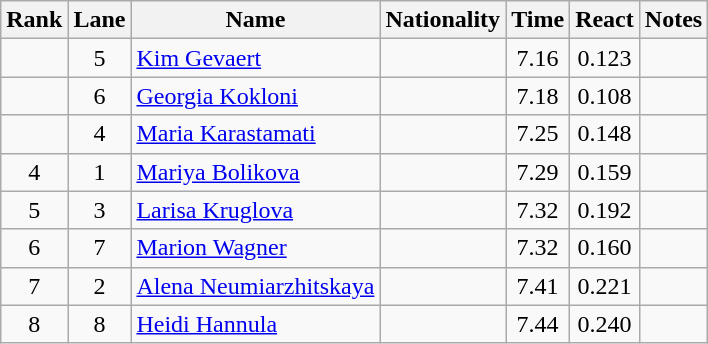<table class="wikitable sortable" style="text-align:center">
<tr>
<th>Rank</th>
<th>Lane</th>
<th>Name</th>
<th>Nationality</th>
<th>Time</th>
<th>React</th>
<th>Notes</th>
</tr>
<tr>
<td></td>
<td>5</td>
<td align="left"><a href='#'>Kim Gevaert</a></td>
<td align=left></td>
<td>7.16</td>
<td>0.123</td>
<td></td>
</tr>
<tr>
<td></td>
<td>6</td>
<td align="left"><a href='#'>Georgia Kokloni</a></td>
<td align=left></td>
<td>7.18</td>
<td>0.108</td>
<td></td>
</tr>
<tr>
<td></td>
<td>4</td>
<td align="left"><a href='#'>Maria Karastamati</a></td>
<td align=left></td>
<td>7.25</td>
<td>0.148</td>
<td></td>
</tr>
<tr>
<td>4</td>
<td>1</td>
<td align="left"><a href='#'>Mariya Bolikova</a></td>
<td align=left></td>
<td>7.29</td>
<td>0.159</td>
<td></td>
</tr>
<tr>
<td>5</td>
<td>3</td>
<td align="left"><a href='#'>Larisa Kruglova</a></td>
<td align=left></td>
<td>7.32</td>
<td>0.192</td>
<td></td>
</tr>
<tr>
<td>6</td>
<td>7</td>
<td align="left"><a href='#'>Marion Wagner</a></td>
<td align=left></td>
<td>7.32</td>
<td>0.160</td>
<td></td>
</tr>
<tr>
<td>7</td>
<td>2</td>
<td align="left"><a href='#'>Alena Neumiarzhitskaya</a></td>
<td align=left></td>
<td>7.41</td>
<td>0.221</td>
<td></td>
</tr>
<tr>
<td>8</td>
<td>8</td>
<td align="left"><a href='#'>Heidi Hannula</a></td>
<td align=left></td>
<td>7.44</td>
<td>0.240</td>
<td></td>
</tr>
</table>
